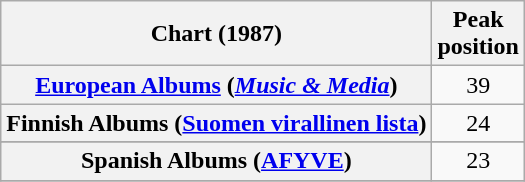<table class="wikitable sortable plainrowheaders" style="text-align:center">
<tr>
<th scope="col">Chart (1987)</th>
<th scope="col">Peak<br>position</th>
</tr>
<tr>
<th scope="row"><a href='#'>European Albums</a> (<em><a href='#'>Music & Media</a></em>)</th>
<td>39</td>
</tr>
<tr>
<th scope="row">Finnish Albums (<a href='#'>Suomen virallinen lista</a>)</th>
<td>24</td>
</tr>
<tr>
</tr>
<tr>
<th scope="row">Spanish Albums (<a href='#'>AFYVE</a>)</th>
<td>23</td>
</tr>
<tr>
</tr>
</table>
